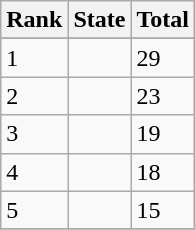<table class="wikitable">
<tr>
<th>Rank</th>
<th>State</th>
<th>Total</th>
</tr>
<tr>
</tr>
<tr>
<td>1</td>
<td></td>
<td>29</td>
</tr>
<tr>
<td>2</td>
<td></td>
<td>23</td>
</tr>
<tr>
<td>3</td>
<td></td>
<td>19</td>
</tr>
<tr>
<td>4</td>
<td></td>
<td>18</td>
</tr>
<tr>
<td>5</td>
<td></td>
<td>15</td>
</tr>
<tr>
</tr>
</table>
